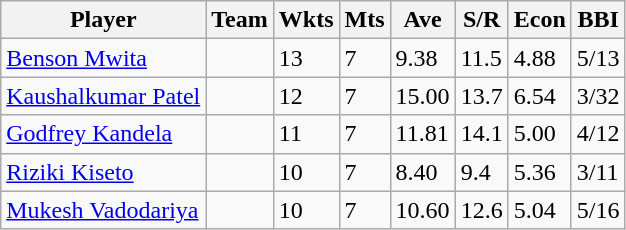<table class="wikitable">
<tr>
<th>Player</th>
<th>Team</th>
<th>Wkts</th>
<th>Mts</th>
<th>Ave</th>
<th>S/R</th>
<th>Econ</th>
<th>BBI</th>
</tr>
<tr>
<td><a href='#'>Benson Mwita</a></td>
<td></td>
<td>13</td>
<td>7</td>
<td>9.38</td>
<td>11.5</td>
<td>4.88</td>
<td>5/13</td>
</tr>
<tr>
<td><a href='#'>Kaushalkumar Patel</a></td>
<td></td>
<td>12</td>
<td>7</td>
<td>15.00</td>
<td>13.7</td>
<td>6.54</td>
<td>3/32</td>
</tr>
<tr>
<td><a href='#'>Godfrey Kandela</a></td>
<td></td>
<td>11</td>
<td>7</td>
<td>11.81</td>
<td>14.1</td>
<td>5.00</td>
<td>4/12</td>
</tr>
<tr>
<td><a href='#'>Riziki Kiseto</a></td>
<td></td>
<td>10</td>
<td>7</td>
<td>8.40</td>
<td>9.4</td>
<td>5.36</td>
<td>3/11</td>
</tr>
<tr>
<td><a href='#'>Mukesh Vadodariya</a></td>
<td></td>
<td>10</td>
<td>7</td>
<td>10.60</td>
<td>12.6</td>
<td>5.04</td>
<td>5/16</td>
</tr>
</table>
